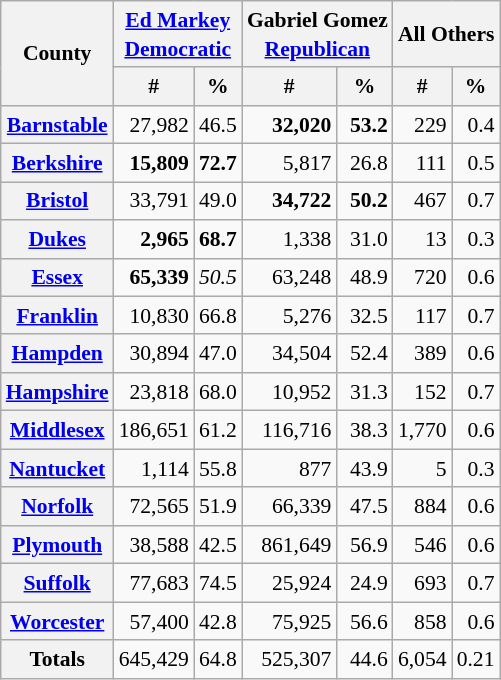<table class="wikitable sortable" style="text-align:right;font-size:90%;line-height:1.3">
<tr>
<th rowspan="2">County</th>
<th colspan="2"><a href='#'>Ed Markey</a><br><a href='#'>Democratic</a></th>
<th colspan="2">Gabriel Gomez<br><a href='#'>Republican</a></th>
<th colspan="2">All Others</th>
</tr>
<tr>
<th data-sort-type="number">#</th>
<th data-sort-type="number">%</th>
<th data-sort-type="number">#</th>
<th data-sort-type="number">%</th>
<th data-sort-type="number">#</th>
<th data-sort-type="number">%</th>
</tr>
<tr>
<th><a href='#'>Barnstable</a></th>
<td>27,982</td>
<td>46.5</td>
<td><strong>32,020</strong></td>
<td><strong>53.2</strong></td>
<td>229</td>
<td>0.4</td>
</tr>
<tr>
<th><a href='#'>Berkshire</a></th>
<td><strong>15,809</strong></td>
<td><strong>72.7</strong></td>
<td>5,817</td>
<td>26.8</td>
<td>111</td>
<td>0.5</td>
</tr>
<tr>
<th><a href='#'>Bristol</a></th>
<td>33,791</td>
<td>49.0</td>
<td><strong>34,722</strong></td>
<td><strong>50.2</strong></td>
<td>467</td>
<td>0.7</td>
</tr>
<tr>
<th><a href='#'>Dukes</a></th>
<td><strong>2,965</strong></td>
<td><strong>68.7</strong></td>
<td>1,338</td>
<td>31.0</td>
<td>13</td>
<td>0.3</td>
</tr>
<tr>
<th><a href='#'>Essex</a></th>
<td><strong>65,339</strong></td>
<td><em>50.5<strong></td>
<td>63,248</td>
<td>48.9</td>
<td>720</td>
<td>0.6</td>
</tr>
<tr>
<th><a href='#'>Franklin</a></th>
<td></strong>10,830<strong></td>
<td></strong>66.8<strong></td>
<td>5,276</td>
<td>32.5</td>
<td>117</td>
<td>0.7</td>
</tr>
<tr>
<th><a href='#'>Hampden</a></th>
<td>30,894</td>
<td>47.0</td>
<td></strong>34,504<strong></td>
<td></strong>52.4<strong></td>
<td>389</td>
<td>0.6</td>
</tr>
<tr>
<th><a href='#'>Hampshire</a></th>
<td></strong>23,818<strong></td>
<td></strong>68.0<strong></td>
<td>10,952</td>
<td>31.3</td>
<td>152</td>
<td>0.7</td>
</tr>
<tr>
<th><a href='#'>Middlesex</a></th>
<td></strong>186,651<strong></td>
<td></strong>61.2<strong></td>
<td>116,716</td>
<td>38.3</td>
<td>1,770</td>
<td>0.6</td>
</tr>
<tr>
<th><a href='#'>Nantucket</a></th>
<td></strong>1,114<strong></td>
<td></strong>55.8<strong></td>
<td>877</td>
<td>43.9</td>
<td>5</td>
<td>0.3</td>
</tr>
<tr>
<th><a href='#'>Norfolk</a></th>
<td></strong>72,565<strong></td>
<td></strong>51.9<strong></td>
<td>66,339</td>
<td>47.5</td>
<td>884</td>
<td>0.6</td>
</tr>
<tr>
<th><a href='#'>Plymouth</a></th>
<td>38,588</td>
<td>42.5</td>
<td>8</strong>61,649<strong></td>
<td></strong>56.9<strong></td>
<td>546</td>
<td>0.6</td>
</tr>
<tr>
<th><a href='#'>Suffolk</a></th>
<td></strong>77,683<strong></td>
<td></strong>74.5<strong></td>
<td>25,924</td>
<td>24.9</td>
<td>693</td>
<td>0.7</td>
</tr>
<tr>
<th><a href='#'>Worcester</a></th>
<td>57,400</td>
<td>42.8</td>
<td></strong>75,925<strong></td>
<td></strong>56.6<strong></td>
<td>858</td>
<td>0.6</td>
</tr>
<tr class=sortbottom>
<th>Totals</th>
<td></strong>645,429<strong></td>
<td></strong>64.8<strong></td>
<td>525,307</td>
<td>44.6</td>
<td>6,054</td>
<td>0.21</td>
</tr>
</table>
